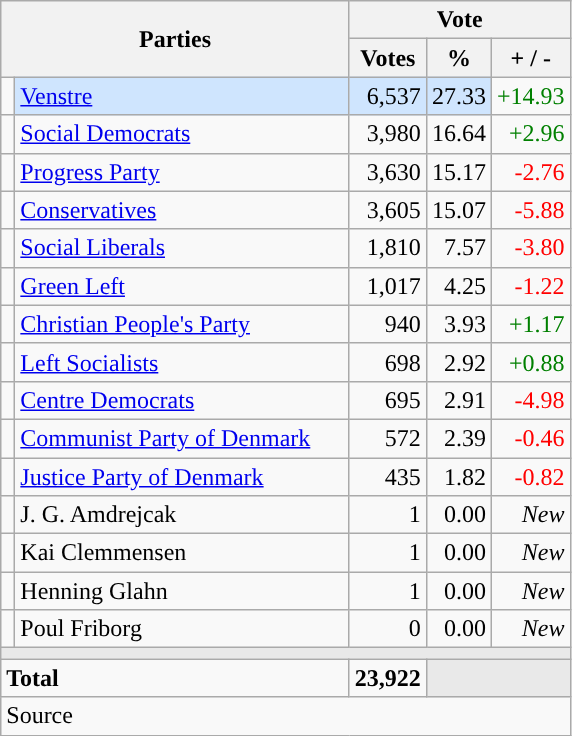<table class="wikitable" style="text-align:right;">
<tr>
<th style="text-align:centre;" rowspan="2" colspan="2" width="225">Parties</th>
<th colspan="3">Vote</th>
</tr>
<tr>
<th width="15">Votes</th>
<th width="15">%</th>
<th width="15">+ / -</th>
</tr>
<tr>
<td width="2" style="color:inherit;background:"></td>
<td bgcolor=#cfe5fe  align="left"><a href='#'>Venstre</a></td>
<td bgcolor=#cfe5fe>6,537</td>
<td bgcolor=#cfe5fe>27.33</td>
<td style=color:green;>+14.93</td>
</tr>
<tr>
<td width="2" style="color:inherit;background:"></td>
<td align="left"><a href='#'>Social Democrats</a></td>
<td>3,980</td>
<td>16.64</td>
<td style=color:green;>+2.96</td>
</tr>
<tr>
<td width="2" style="color:inherit;background:"></td>
<td align="left"><a href='#'>Progress Party</a></td>
<td>3,630</td>
<td>15.17</td>
<td style=color:red;>-2.76</td>
</tr>
<tr>
<td width="2" style="color:inherit;background:"></td>
<td align="left"><a href='#'>Conservatives</a></td>
<td>3,605</td>
<td>15.07</td>
<td style=color:red;>-5.88</td>
</tr>
<tr>
<td width="2" style="color:inherit;background:"></td>
<td align="left"><a href='#'>Social Liberals</a></td>
<td>1,810</td>
<td>7.57</td>
<td style=color:red;>-3.80</td>
</tr>
<tr>
<td width="2" style="color:inherit;background:"></td>
<td align="left"><a href='#'>Green Left</a></td>
<td>1,017</td>
<td>4.25</td>
<td style=color:red;>-1.22</td>
</tr>
<tr>
<td width="2" style="color:inherit;background:"></td>
<td align="left"><a href='#'>Christian People's Party</a></td>
<td>940</td>
<td>3.93</td>
<td style=color:green;>+1.17</td>
</tr>
<tr>
<td width="2" style="color:inherit;background:"></td>
<td align="left"><a href='#'>Left Socialists</a></td>
<td>698</td>
<td>2.92</td>
<td style=color:green;>+0.88</td>
</tr>
<tr>
<td width="2" style="color:inherit;background:"></td>
<td align="left"><a href='#'>Centre Democrats</a></td>
<td>695</td>
<td>2.91</td>
<td style=color:red;>-4.98</td>
</tr>
<tr>
<td width="2" style="color:inherit;background:"></td>
<td align="left"><a href='#'>Communist Party of Denmark</a></td>
<td>572</td>
<td>2.39</td>
<td style=color:red;>-0.46</td>
</tr>
<tr>
<td width="2" style="color:inherit;background:"></td>
<td align="left"><a href='#'>Justice Party of Denmark</a></td>
<td>435</td>
<td>1.82</td>
<td style=color:red;>-0.82</td>
</tr>
<tr>
<td width="2" style="color:inherit;background:"></td>
<td align="left">J. G. Amdrejcak</td>
<td>1</td>
<td>0.00</td>
<td><em>New</em></td>
</tr>
<tr>
<td width="2" style="color:inherit;background:"></td>
<td align="left">Kai Clemmensen</td>
<td>1</td>
<td>0.00</td>
<td><em>New</em></td>
</tr>
<tr>
<td width="2" style="color:inherit;background:"></td>
<td align="left">Henning Glahn</td>
<td>1</td>
<td>0.00</td>
<td><em>New</em></td>
</tr>
<tr>
<td width="2" style="color:inherit;background:"></td>
<td align="left">Poul Friborg</td>
<td>0</td>
<td>0.00</td>
<td><em>New</em></td>
</tr>
<tr>
<td colspan="7" bgcolor="#E9E9E9"></td>
</tr>
<tr>
<td align="left" colspan="2"><strong>Total</strong></td>
<td><strong>23,922</strong></td>
<td bgcolor="#E9E9E9" colspan="2"></td>
</tr>
<tr>
<td align="left" colspan="6">Source</td>
</tr>
</table>
